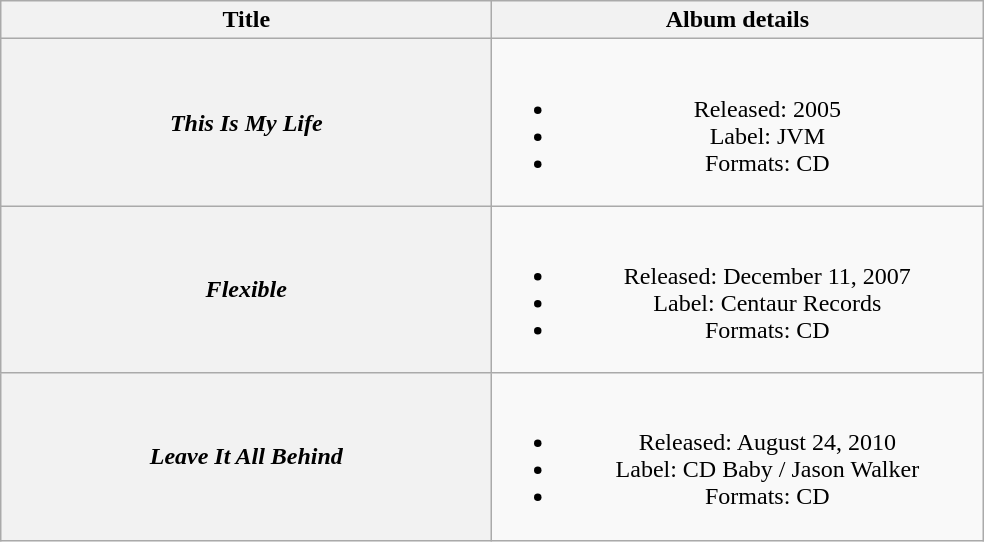<table class="wikitable plainrowheaders" style="text-align:center;">
<tr>
<th scope="col" rowspan="1" style="width:20em;">Title</th>
<th scope="col" rowspan="1" style="width:20em;">Album details</th>
</tr>
<tr>
<th scope="row"><em>This Is My Life</em></th>
<td><br><ul><li>Released: 2005</li><li>Label: JVM</li><li>Formats: CD</li></ul></td>
</tr>
<tr>
<th scope="row"><em>Flexible</em></th>
<td><br><ul><li>Released: December 11, 2007</li><li>Label: Centaur Records</li><li>Formats: CD</li></ul></td>
</tr>
<tr>
<th scope="row"><em>Leave It All Behind</em></th>
<td><br><ul><li>Released: August 24, 2010</li><li>Label: CD Baby / Jason Walker</li><li>Formats: CD</li></ul></td>
</tr>
</table>
